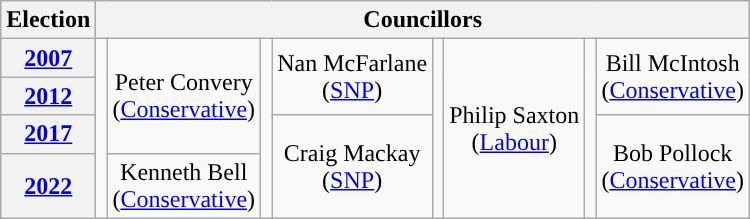<table class="wikitable" style="text-align:center">
<tr>
<th>Election</th>
<th colspan=8>Councillors</th>
</tr>
<tr>
<th><a href='#'>2007</a></th>
<td rowspan=4; style="background-color: "></td>
<td rowspan=3>Peter Convery<br>(<a href='#'>Conservative</a>)</td>
<td rowspan=4; style="background-color: "></td>
<td rowspan=2>Nan McFarlane<br>(<a href='#'>SNP</a>)</td>
<td rowspan=4; style="background-color: "></td>
<td rowspan=4>Philip Saxton<br>(<a href='#'>Labour</a>)</td>
<td rowspan=4; style="background-color: "></td>
<td rowspan=2>Bill McIntosh<br>(<a href='#'>Conservative</a>)</td>
</tr>
<tr>
<th><a href='#'>2012</a></th>
</tr>
<tr>
<th><a href='#'>2017</a></th>
<td rowspan=2>Craig Mackay<br>(<a href='#'>SNP</a>)</td>
<td rowspan=2>Bob Pollock<br>(<a href='#'>Conservative</a>)</td>
</tr>
<tr>
<th><a href='#'>2022</a></th>
<td rowspan=1>Kenneth Bell<br>(<a href='#'>Conservative</a>)</td>
</tr>
</table>
